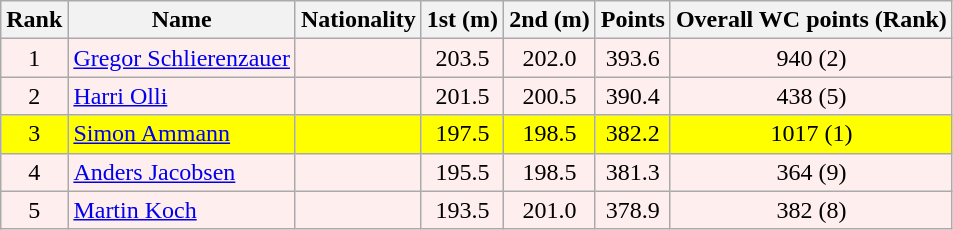<table class="wikitable">
<tr>
<th align=Center>Rank</th>
<th>Name</th>
<th>Nationality</th>
<th align=Center>1st (m)</th>
<th>2nd (m)</th>
<th>Points</th>
<th>Overall WC points (Rank)</th>
</tr>
<tr style="background:#ffeeee;">
<td align=center>1</td>
<td align=left><a href='#'>Gregor Schlierenzauer</a></td>
<td align=left></td>
<td align=center>203.5</td>
<td align=center>202.0</td>
<td align=center>393.6</td>
<td align=center>940 (2)</td>
</tr>
<tr style="background:#ffeeee;">
<td align=center>2</td>
<td align=left><a href='#'>Harri Olli</a></td>
<td align=left></td>
<td align=center>201.5</td>
<td align=center>200.5</td>
<td align=center>390.4</td>
<td align=center>438 (5)</td>
</tr>
<tr style="background:#ffff00;">
<td align=center>3</td>
<td align=left><a href='#'>Simon Ammann</a></td>
<td align=left></td>
<td align=center>197.5</td>
<td align=center>198.5</td>
<td align=center>382.2</td>
<td align=center>1017 (1)</td>
</tr>
<tr style="background:#ffeeee;">
<td align=center>4</td>
<td align=left><a href='#'>Anders Jacobsen</a></td>
<td align=left></td>
<td align=center>195.5</td>
<td align=center>198.5</td>
<td align=center>381.3</td>
<td align=center>364 (9)</td>
</tr>
<tr style="background:#ffeeee;">
<td align=center>5</td>
<td align=left><a href='#'>Martin Koch</a></td>
<td align=left></td>
<td align=center>193.5</td>
<td align=center>201.0</td>
<td align=center>378.9</td>
<td align=center>382 (8)</td>
</tr>
</table>
